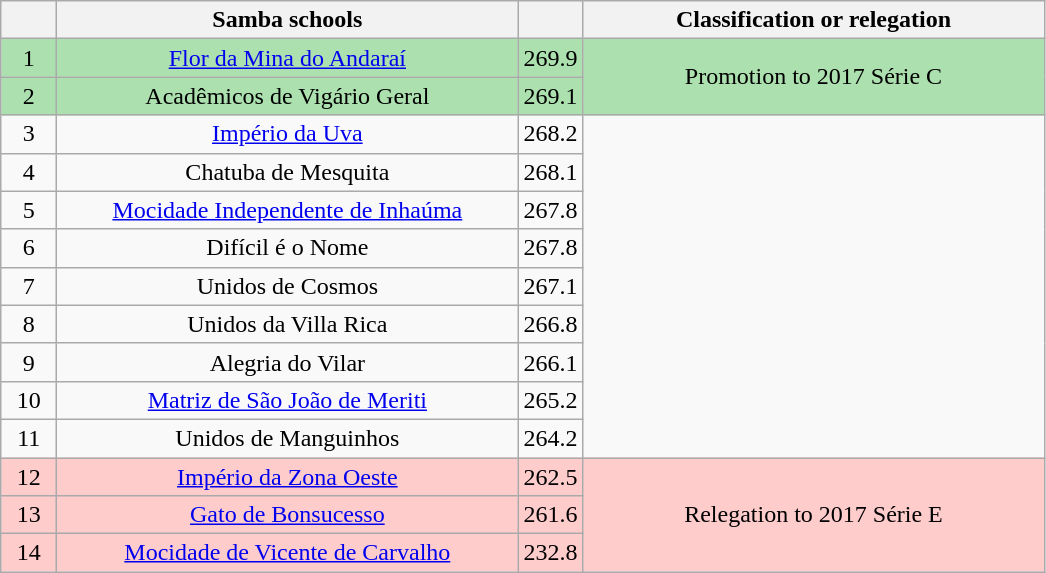<table class="wikitable">
<tr>
<th width="30"></th>
<th width="300">Samba schools</th>
<th width="20"></th>
<th width="300">Classification or relegation</th>
</tr>
<tr align="center">
<td bgcolor=ACE1AF>1</td>
<td bgcolor=ACE1AF><a href='#'>Flor da Mina do Andaraí</a></td>
<td bgcolor=ACE1AF>269.9</td>
<td rowspan="2" bgcolor="ACE1AF"><span>Promotion to 2017 Série C</span></td>
</tr>
<tr align="center">
<td bgcolor=ACE1AF>2</td>
<td bgcolor=ACE1AF>Acadêmicos de Vigário Geral</td>
<td bgcolor=ACE1AF>269.1</td>
</tr>
<tr align="center">
<td>3</td>
<td><a href='#'>Império da Uva</a></td>
<td>268.2</td>
<td rowspan="9"></td>
</tr>
<tr align="center">
<td>4</td>
<td>Chatuba de Mesquita</td>
<td>268.1</td>
</tr>
<tr align="center">
<td>5</td>
<td><a href='#'>Mocidade Independente de Inhaúma</a></td>
<td>267.8</td>
</tr>
<tr align="center">
<td>6</td>
<td>Difícil é o Nome</td>
<td>267.8</td>
</tr>
<tr align="center">
<td>7</td>
<td>Unidos de Cosmos</td>
<td>267.1</td>
</tr>
<tr align="center">
<td>8</td>
<td>Unidos da Villa Rica</td>
<td>266.8</td>
</tr>
<tr align="center">
<td>9</td>
<td>Alegria do Vilar</td>
<td>266.1</td>
</tr>
<tr align="center">
<td>10</td>
<td><a href='#'>Matriz de São João de Meriti</a></td>
<td>265.2</td>
</tr>
<tr align="center">
<td>11</td>
<td>Unidos de Manguinhos</td>
<td>264.2</td>
</tr>
<tr align="center">
<td bgcolor=FFCCCC>12</td>
<td bgcolor=FFCCCC><a href='#'>Império da Zona Oeste</a></td>
<td bgcolor=FFCCCC>262.5</td>
<td rowspan="3" bgcolor=FFCCCC><span>Relegation to 2017 Série E</span></td>
</tr>
<tr align="center">
<td bgcolor=FFCCCC>13</td>
<td bgcolor=FFCCCC><a href='#'>Gato de Bonsucesso</a></td>
<td bgcolor=FFCCCC>261.6</td>
</tr>
<tr align="center">
<td bgcolor=FFCCCC>14</td>
<td bgcolor=FFCCCC><a href='#'>Mocidade de Vicente de Carvalho</a></td>
<td bgcolor=FFCCCC>232.8</td>
</tr>
</table>
